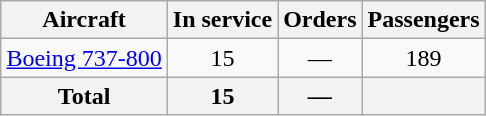<table class="wikitable" style="margin:1em auto; border-collapse:collapse;text-align:center">
<tr>
<th>Aircraft</th>
<th>In service</th>
<th>Orders</th>
<th>Passengers</th>
</tr>
<tr>
<td><a href='#'>Boeing 737-800</a></td>
<td>15</td>
<td>—</td>
<td>189</td>
</tr>
<tr>
<th>Total</th>
<th>15</th>
<th>—</th>
<th></th>
</tr>
</table>
